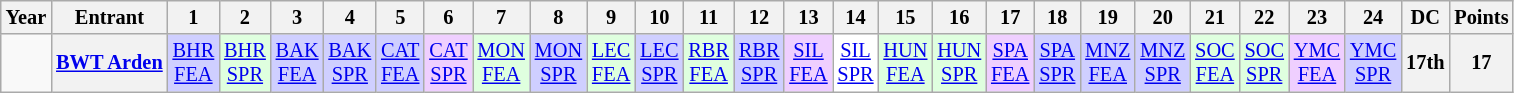<table class="wikitable" style="text-align:center; font-size:85%">
<tr>
<th>Year</th>
<th>Entrant</th>
<th>1</th>
<th>2</th>
<th>3</th>
<th>4</th>
<th>5</th>
<th>6</th>
<th>7</th>
<th>8</th>
<th>9</th>
<th>10</th>
<th>11</th>
<th>12</th>
<th>13</th>
<th>14</th>
<th>15</th>
<th>16</th>
<th>17</th>
<th>18</th>
<th>19</th>
<th>20</th>
<th>21</th>
<th>22</th>
<th>23</th>
<th>24</th>
<th>DC</th>
<th>Points</th>
</tr>
<tr>
<td></td>
<th nowrap><a href='#'>BWT Arden</a></th>
<td style="background:#CFCFFF;"><a href='#'>BHR<br>FEA</a><br></td>
<td style="background:#DFFFDF;"><a href='#'>BHR<br>SPR</a><br></td>
<td style="background:#CFCFFF;"><a href='#'>BAK<br>FEA</a><br></td>
<td style="background:#CFCFFF;"><a href='#'>BAK<br>SPR</a><br></td>
<td style="background:#CFCFFF;"><a href='#'>CAT<br>FEA</a><br></td>
<td style="background:#EFCFFF;"><a href='#'>CAT<br>SPR</a><br></td>
<td style="background:#DFFFDF;"><a href='#'>MON<br>FEA</a><br></td>
<td style="background:#CFCFFF;"><a href='#'>MON<br>SPR</a><br></td>
<td style="background:#DFFFDF;"><a href='#'>LEC<br>FEA</a><br></td>
<td style="background:#CFCFFF;"><a href='#'>LEC<br>SPR</a><br></td>
<td style="background:#DFFFDF;"><a href='#'>RBR<br>FEA</a><br></td>
<td style="background:#CFCFFF;"><a href='#'>RBR<br>SPR</a><br></td>
<td style="background:#EFCFFF;"><a href='#'>SIL<br>FEA</a><br></td>
<td style="background:#FFFFFF;"><a href='#'>SIL<br>SPR</a><br></td>
<td style="background:#DFFFDF;"><a href='#'>HUN<br>FEA</a><br></td>
<td style="background:#DFFFDF;"><a href='#'>HUN<br>SPR</a><br></td>
<td style="background:#EFCFFF;"><a href='#'>SPA<br>FEA</a><br></td>
<td style="background:#CFCFFF;"><a href='#'>SPA<br>SPR</a><br></td>
<td style="background:#CFCFFF;"><a href='#'>MNZ<br>FEA</a><br></td>
<td style="background:#CFCFFF;"><a href='#'>MNZ<br>SPR</a><br></td>
<td style="background:#DFFFDF;"><a href='#'>SOC<br>FEA</a><br></td>
<td style="background:#DFFFDF;"><a href='#'>SOC<br>SPR</a><br></td>
<td style="background:#EFCFFF;"><a href='#'>YMC<br>FEA</a><br></td>
<td style="background:#CFCFFF;"><a href='#'>YMC<br>SPR</a><br></td>
<th>17th</th>
<th>17</th>
</tr>
</table>
